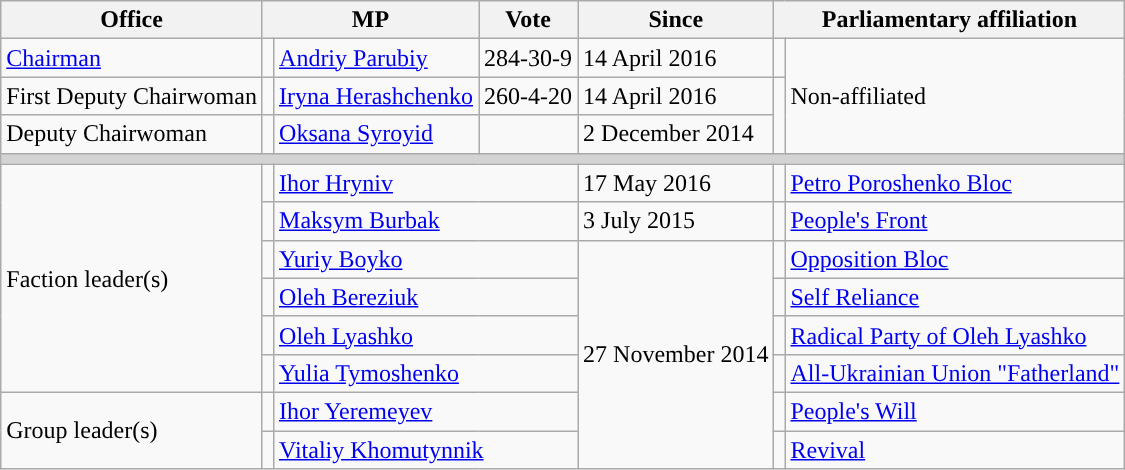<table class=wikitable>
<tr>
<th>Office</th>
<th colspan=2>MP</th>
<th>Vote</th>
<th>Since</th>
<th colspan=2>Parliamentary affiliation</th>
</tr>
<tr>
<td><a href='#'>Chairman</a></td>
<td style="background-color:"></td>
<td><a href='#'>Andriy Parubiy</a></td>
<td>284-30-9</td>
<td>14 April 2016</td>
<td style="background-color:"></td>
<td rowspan=3>Non-affiliated</td>
</tr>
<tr>
<td>First Deputy Chairwoman</td>
<td style="background-color:"></td>
<td><a href='#'>Iryna Herashchenko</a></td>
<td>260-4-20</td>
<td>14 April 2016</td>
</tr>
<tr>
<td>Deputy Chairwoman</td>
<td style="background-color:"></td>
<td><a href='#'>Oksana Syroyid</a></td>
<td></td>
<td>2 December 2014</td>
</tr>
<tr>
<td colspan=7; bgcolor="lightgrey"></td>
</tr>
<tr>
<td rowspan=6>Faction leader(s)</td>
<td style="background-color:"></td>
<td colspan=2><a href='#'>Ihor Hryniv</a></td>
<td>17 May 2016</td>
<td style="background-color:"></td>
<td><a href='#'>Petro Poroshenko Bloc</a></td>
</tr>
<tr>
<td style="background-color:"></td>
<td colspan=2><a href='#'>Maksym Burbak</a></td>
<td>3 July 2015</td>
<td style="background-color:"></td>
<td><a href='#'>People's Front</a></td>
</tr>
<tr>
<td style="background-color:"></td>
<td colspan=2><a href='#'>Yuriy Boyko</a></td>
<td rowspan=6>27 November 2014</td>
<td style="background-color:"></td>
<td><a href='#'>Opposition Bloc</a></td>
</tr>
<tr>
<td style="background-color:"></td>
<td colspan=2><a href='#'>Oleh Bereziuk</a></td>
<td style="background-color:"></td>
<td><a href='#'>Self Reliance</a></td>
</tr>
<tr>
<td style="background-color:"></td>
<td colspan=2><a href='#'>Oleh Lyashko</a></td>
<td style="background-color:"></td>
<td><a href='#'>Radical Party of Oleh Lyashko</a></td>
</tr>
<tr>
<td style="background-color:"></td>
<td colspan=2><a href='#'>Yulia Tymoshenko</a></td>
<td style="background-color:"></td>
<td><a href='#'>All-Ukrainian Union "Fatherland"</a></td>
</tr>
<tr>
<td rowspan=2>Group leader(s)</td>
<td style="background-color:"></td>
<td colspan=2><a href='#'>Ihor Yeremeyev</a></td>
<td style="background-color:"></td>
<td><a href='#'>People's Will</a></td>
</tr>
<tr>
<td style="background-color:"></td>
<td colspan=2><a href='#'>Vitaliy Khomutynnik</a></td>
<td style="background-color:"></td>
<td><a href='#'>Revival</a></td>
</tr>
</table>
